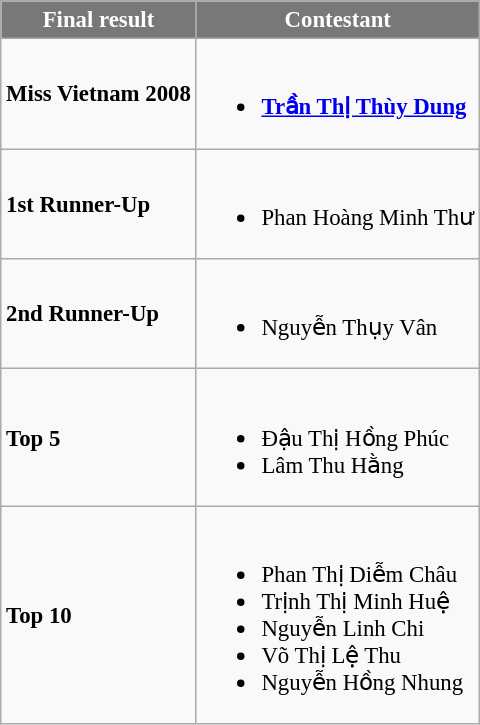<table class="wikitable sortable" style="font-size: 95%;">
<tr>
<th style="background-color:#787878;color:#FFFFFF;">Final result</th>
<th style="background-color:#787878;color:#FFFFFF;">Contestant</th>
</tr>
<tr>
<td><strong>Miss Vietnam 2008</strong></td>
<td><br><ul><li><strong><a href='#'>Trần Thị Thùy Dung</a></strong></li></ul></td>
</tr>
<tr>
<td><strong>1st Runner-Up</strong></td>
<td><br><ul><li>Phan Hoàng Minh Thư</li></ul></td>
</tr>
<tr>
<td><strong>2nd Runner-Up</strong></td>
<td><br><ul><li>Nguyễn Thụy Vân</li></ul></td>
</tr>
<tr>
<td><strong>Top 5</strong></td>
<td><br><ul><li>Đậu Thị Hồng Phúc</li><li>Lâm Thu Hằng</li></ul></td>
</tr>
<tr>
<td><strong>Top 10</strong></td>
<td><br><ul><li>Phan Thị Diễm Châu</li><li>Trịnh Thị Minh Huệ</li><li>Nguyễn Linh Chi</li><li>Võ Thị Lệ Thu</li><li>Nguyễn Hồng Nhung</li></ul></td>
</tr>
</table>
